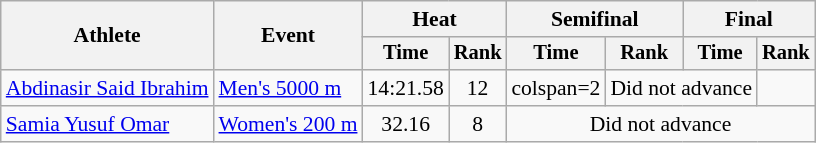<table class=wikitable style="font-size:90%">
<tr>
<th rowspan="2">Athlete</th>
<th rowspan="2">Event</th>
<th colspan="2">Heat</th>
<th colspan="2">Semifinal</th>
<th colspan="2">Final</th>
</tr>
<tr style="font-size:95%">
<th>Time</th>
<th>Rank</th>
<th>Time</th>
<th>Rank</th>
<th>Time</th>
<th>Rank</th>
</tr>
<tr align=center>
<td align=left><a href='#'>Abdinasir Said Ibrahim</a></td>
<td align=left><a href='#'>Men's 5000 m</a></td>
<td>14:21.58</td>
<td>12</td>
<td>colspan=2 </td>
<td colspan=2>Did not advance</td>
</tr>
<tr align=center>
<td align=left><a href='#'>Samia Yusuf Omar</a></td>
<td align=left><a href='#'>Women's 200 m</a></td>
<td>32.16</td>
<td>8</td>
<td colspan=4>Did not advance</td>
</tr>
</table>
